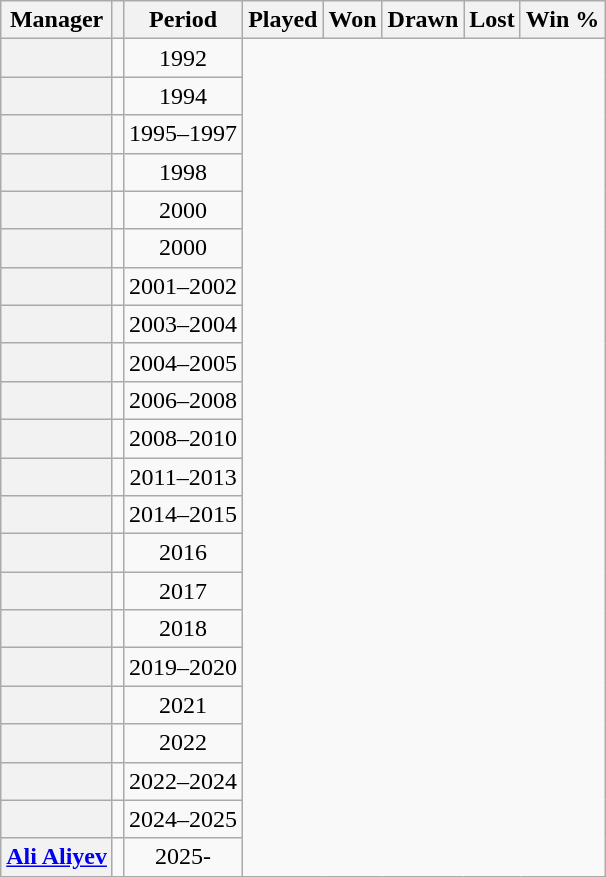<table class="wikitable sortable plainrowheaders collapsible collapsed" cellpadding="3" style="text-align: center;">
<tr>
<th scope="col">Manager</th>
<th scope="col"></th>
<th scope="col">Period</th>
<th scope="col">Played</th>
<th scope="col">Won</th>
<th scope="col">Drawn</th>
<th scope="col">Lost</th>
<th scope="col">Win %</th>
</tr>
<tr>
<th scope="row"></th>
<td></td>
<td>1992<br></td>
</tr>
<tr>
<th scope="row"></th>
<td></td>
<td>1994<br></td>
</tr>
<tr>
<th scope="row"></th>
<td></td>
<td>1995–1997<br></td>
</tr>
<tr>
<th scope="row"></th>
<td></td>
<td>1998<br></td>
</tr>
<tr>
<th scope="row"></th>
<td></td>
<td>2000<br></td>
</tr>
<tr>
<th scope="row"></th>
<td></td>
<td>2000<br></td>
</tr>
<tr>
<th scope="row"></th>
<td></td>
<td>2001–2002<br></td>
</tr>
<tr>
<th scope="row"></th>
<td></td>
<td>2003–2004<br></td>
</tr>
<tr>
<th scope="row"></th>
<td></td>
<td>2004–2005<br></td>
</tr>
<tr>
<th scope="row"></th>
<td></td>
<td>2006–2008<br></td>
</tr>
<tr>
<th scope="row"></th>
<td></td>
<td>2008–2010<br></td>
</tr>
<tr>
<th scope="row"></th>
<td></td>
<td>2011–2013<br></td>
</tr>
<tr>
<th scope="row"></th>
<td></td>
<td>2014–2015<br></td>
</tr>
<tr>
<th scope="row"></th>
<td></td>
<td>2016<br></td>
</tr>
<tr>
<th scope="row"></th>
<td></td>
<td>2017<br></td>
</tr>
<tr>
<th scope="row"></th>
<td></td>
<td>2018<br></td>
</tr>
<tr>
<th scope="row"></th>
<td></td>
<td>2019–2020<br></td>
</tr>
<tr>
<th scope="row"></th>
<td></td>
<td>2021<br></td>
</tr>
<tr>
<th scope="row"></th>
<td></td>
<td>2022<br></td>
</tr>
<tr>
<th scope="row"></th>
<td></td>
<td>2022–2024<br></td>
</tr>
<tr>
<th scope="row"></th>
<td></td>
<td>2024–2025<br></td>
</tr>
<tr>
<th scope="row"><a href='#'>Ali Aliyev</a></th>
<td></td>
<td>2025-<br></td>
</tr>
</table>
